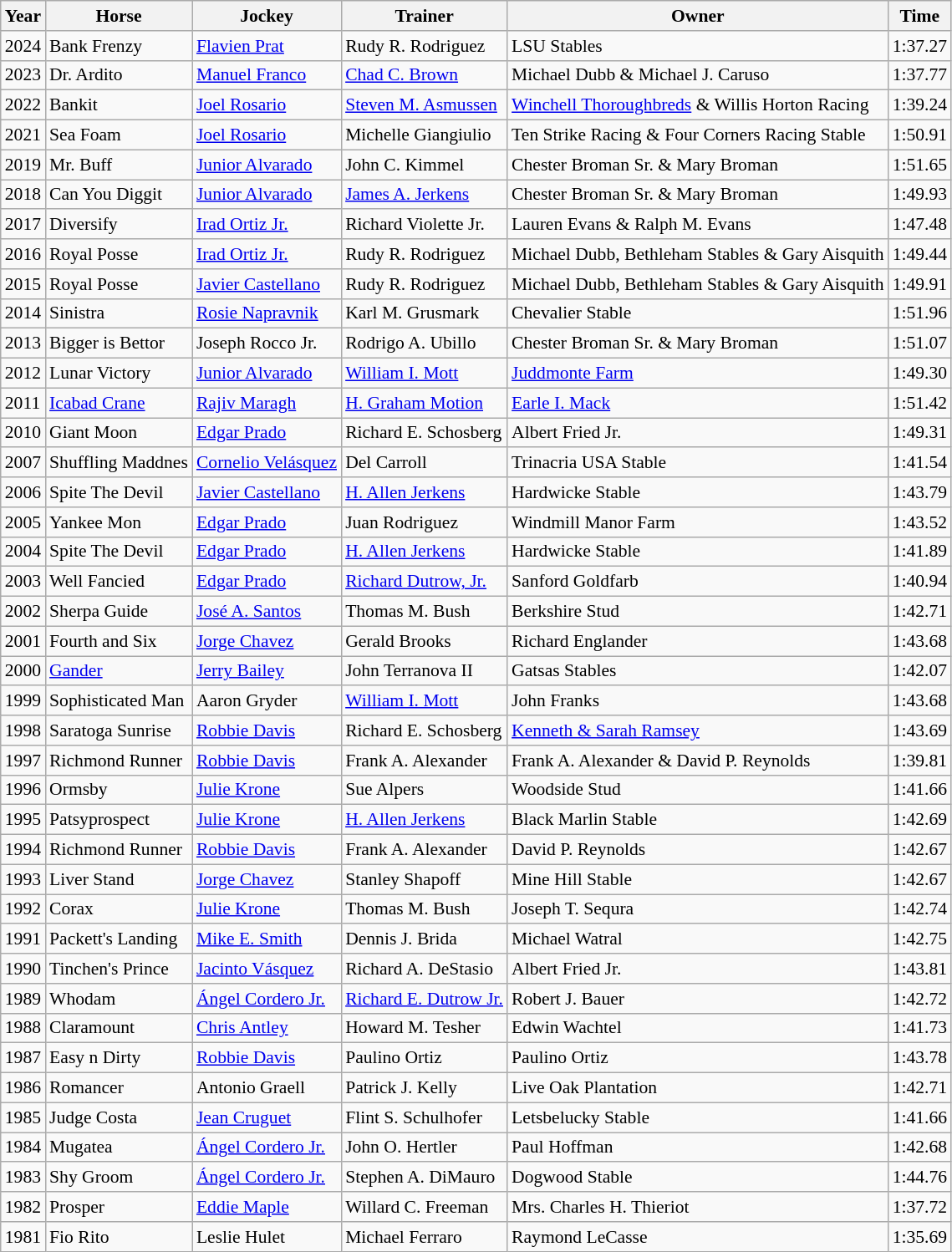<table class="wikitable sortable" style="font-size:90%">
<tr>
<th>Year</th>
<th>Horse</th>
<th>Jockey</th>
<th>Trainer</th>
<th>Owner</th>
<th>Time</th>
</tr>
<tr>
<td>2024</td>
<td>Bank Frenzy</td>
<td><a href='#'>Flavien Prat</a></td>
<td>Rudy R. Rodriguez</td>
<td>LSU Stables</td>
<td>1:37.27</td>
</tr>
<tr>
<td>2023</td>
<td>Dr. Ardito</td>
<td><a href='#'>Manuel Franco</a></td>
<td><a href='#'>Chad C. Brown</a></td>
<td>Michael Dubb & Michael J. Caruso</td>
<td>1:37.77</td>
</tr>
<tr>
<td>2022</td>
<td>Bankit</td>
<td><a href='#'>Joel Rosario</a></td>
<td><a href='#'>Steven M. Asmussen</a></td>
<td><a href='#'>Winchell Thoroughbreds</a> & Willis Horton Racing</td>
<td>1:39.24</td>
</tr>
<tr>
<td>2021</td>
<td>Sea Foam</td>
<td><a href='#'>Joel Rosario</a></td>
<td>Michelle Giangiulio</td>
<td>Ten Strike Racing & Four Corners Racing Stable</td>
<td>1:50.91</td>
</tr>
<tr>
<td>2019</td>
<td>Mr. Buff</td>
<td><a href='#'>Junior Alvarado</a></td>
<td>John C. Kimmel</td>
<td>Chester Broman Sr. & Mary Broman</td>
<td>1:51.65</td>
</tr>
<tr>
<td>2018</td>
<td>Can You Diggit</td>
<td><a href='#'>Junior Alvarado</a></td>
<td><a href='#'>James A. Jerkens</a></td>
<td>Chester Broman Sr. & Mary Broman</td>
<td>1:49.93</td>
</tr>
<tr>
<td>2017</td>
<td>Diversify</td>
<td><a href='#'>Irad Ortiz Jr.</a></td>
<td>Richard Violette Jr.</td>
<td>Lauren Evans & Ralph M. Evans</td>
<td>1:47.48</td>
</tr>
<tr>
<td>2016</td>
<td>Royal Posse</td>
<td><a href='#'>Irad Ortiz Jr.</a></td>
<td>Rudy R. Rodriguez</td>
<td>Michael Dubb, Bethleham Stables & Gary Aisquith</td>
<td>1:49.44</td>
</tr>
<tr>
<td>2015</td>
<td>Royal Posse</td>
<td><a href='#'>Javier Castellano</a></td>
<td>Rudy R. Rodriguez</td>
<td>Michael Dubb, Bethleham Stables & Gary Aisquith</td>
<td>1:49.91</td>
</tr>
<tr>
<td>2014</td>
<td>Sinistra</td>
<td><a href='#'>Rosie Napravnik</a></td>
<td>Karl M. Grusmark</td>
<td>Chevalier Stable</td>
<td>1:51.96</td>
</tr>
<tr>
<td>2013</td>
<td>Bigger is Bettor</td>
<td>Joseph Rocco Jr.</td>
<td>Rodrigo A. Ubillo</td>
<td>Chester Broman Sr. & Mary Broman</td>
<td>1:51.07</td>
</tr>
<tr>
<td>2012</td>
<td>Lunar Victory</td>
<td><a href='#'>Junior Alvarado</a></td>
<td><a href='#'>William I. Mott</a></td>
<td><a href='#'>Juddmonte Farm</a></td>
<td>1:49.30</td>
</tr>
<tr>
<td>2011</td>
<td><a href='#'>Icabad Crane</a></td>
<td><a href='#'>Rajiv Maragh</a></td>
<td><a href='#'>H. Graham Motion</a></td>
<td><a href='#'>Earle I. Mack</a></td>
<td>1:51.42</td>
</tr>
<tr>
<td>2010</td>
<td>Giant Moon</td>
<td><a href='#'>Edgar Prado</a></td>
<td>Richard E. Schosberg</td>
<td>Albert Fried Jr.</td>
<td>1:49.31</td>
</tr>
<tr>
<td>2007</td>
<td>Shuffling Maddnes</td>
<td><a href='#'>Cornelio Velásquez</a></td>
<td>Del Carroll</td>
<td>Trinacria USA Stable</td>
<td>1:41.54</td>
</tr>
<tr>
<td>2006</td>
<td>Spite The Devil</td>
<td><a href='#'>Javier Castellano</a></td>
<td><a href='#'>H. Allen Jerkens</a></td>
<td>Hardwicke Stable</td>
<td>1:43.79</td>
</tr>
<tr>
<td>2005</td>
<td>Yankee Mon</td>
<td><a href='#'>Edgar Prado</a></td>
<td>Juan Rodriguez</td>
<td>Windmill Manor Farm</td>
<td>1:43.52</td>
</tr>
<tr>
<td>2004</td>
<td>Spite The Devil</td>
<td><a href='#'>Edgar Prado</a></td>
<td><a href='#'>H. Allen Jerkens</a></td>
<td>Hardwicke Stable</td>
<td>1:41.89</td>
</tr>
<tr>
<td>2003</td>
<td>Well Fancied</td>
<td><a href='#'>Edgar Prado</a></td>
<td><a href='#'>Richard Dutrow, Jr.</a></td>
<td>Sanford Goldfarb</td>
<td>1:40.94</td>
</tr>
<tr>
<td>2002</td>
<td>Sherpa Guide</td>
<td><a href='#'>José A. Santos</a></td>
<td>Thomas M. Bush</td>
<td>Berkshire Stud</td>
<td>1:42.71</td>
</tr>
<tr>
<td>2001</td>
<td>Fourth and Six</td>
<td><a href='#'>Jorge Chavez</a></td>
<td>Gerald Brooks</td>
<td>Richard Englander</td>
<td>1:43.68</td>
</tr>
<tr>
<td>2000</td>
<td><a href='#'>Gander</a></td>
<td><a href='#'>Jerry Bailey</a></td>
<td>John Terranova II</td>
<td>Gatsas Stables</td>
<td>1:42.07</td>
</tr>
<tr>
<td>1999</td>
<td>Sophisticated Man</td>
<td>Aaron Gryder</td>
<td><a href='#'>William I. Mott</a></td>
<td>John Franks</td>
<td>1:43.68</td>
</tr>
<tr>
<td>1998</td>
<td>Saratoga Sunrise</td>
<td><a href='#'>Robbie Davis</a></td>
<td>Richard E. Schosberg</td>
<td><a href='#'>Kenneth & Sarah Ramsey</a></td>
<td>1:43.69</td>
</tr>
<tr>
<td>1997</td>
<td>Richmond Runner</td>
<td><a href='#'>Robbie Davis</a></td>
<td>Frank A. Alexander</td>
<td>Frank A. Alexander & David P. Reynolds</td>
<td>1:39.81</td>
</tr>
<tr>
<td>1996</td>
<td>Ormsby</td>
<td><a href='#'>Julie Krone</a></td>
<td>Sue Alpers</td>
<td>Woodside Stud</td>
<td>1:41.66</td>
</tr>
<tr>
<td>1995</td>
<td>Patsyprospect</td>
<td><a href='#'>Julie Krone</a></td>
<td><a href='#'>H. Allen Jerkens</a></td>
<td>Black Marlin Stable</td>
<td>1:42.69</td>
</tr>
<tr>
<td>1994</td>
<td>Richmond Runner</td>
<td><a href='#'>Robbie Davis</a></td>
<td>Frank A. Alexander</td>
<td>David P. Reynolds</td>
<td>1:42.67</td>
</tr>
<tr>
<td>1993</td>
<td>Liver Stand</td>
<td><a href='#'>Jorge Chavez</a></td>
<td>Stanley Shapoff</td>
<td>Mine Hill Stable</td>
<td>1:42.67</td>
</tr>
<tr>
<td>1992</td>
<td>Corax</td>
<td><a href='#'>Julie Krone</a></td>
<td>Thomas M. Bush</td>
<td>Joseph T. Sequra</td>
<td>1:42.74</td>
</tr>
<tr>
<td>1991</td>
<td>Packett's Landing</td>
<td><a href='#'>Mike E. Smith</a></td>
<td>Dennis J. Brida</td>
<td>Michael Watral</td>
<td>1:42.75</td>
</tr>
<tr>
<td>1990</td>
<td>Tinchen's Prince</td>
<td><a href='#'>Jacinto Vásquez</a></td>
<td>Richard A. DeStasio</td>
<td>Albert Fried Jr.</td>
<td>1:43.81</td>
</tr>
<tr>
<td>1989</td>
<td>Whodam</td>
<td><a href='#'>Ángel Cordero Jr.</a></td>
<td><a href='#'>Richard E. Dutrow Jr.</a></td>
<td>Robert J. Bauer</td>
<td>1:42.72</td>
</tr>
<tr>
<td>1988</td>
<td>Claramount</td>
<td><a href='#'>Chris Antley</a></td>
<td>Howard M. Tesher</td>
<td>Edwin Wachtel</td>
<td>1:41.73</td>
</tr>
<tr>
<td>1987</td>
<td>Easy n Dirty</td>
<td><a href='#'>Robbie Davis</a></td>
<td>Paulino Ortiz</td>
<td>Paulino Ortiz</td>
<td>1:43.78</td>
</tr>
<tr>
<td>1986</td>
<td>Romancer</td>
<td>Antonio Graell</td>
<td>Patrick J. Kelly</td>
<td>Live Oak Plantation</td>
<td>1:42.71</td>
</tr>
<tr>
<td>1985</td>
<td>Judge Costa</td>
<td><a href='#'>Jean Cruguet</a></td>
<td>Flint S. Schulhofer</td>
<td>Letsbelucky Stable</td>
<td>1:41.66</td>
</tr>
<tr>
<td>1984</td>
<td>Mugatea</td>
<td><a href='#'>Ángel Cordero Jr.</a></td>
<td>John O. Hertler</td>
<td>Paul Hoffman</td>
<td>1:42.68</td>
</tr>
<tr>
<td>1983</td>
<td>Shy Groom</td>
<td><a href='#'>Ángel Cordero Jr.</a></td>
<td>Stephen A. DiMauro</td>
<td>Dogwood Stable</td>
<td>1:44.76</td>
</tr>
<tr>
<td>1982</td>
<td>Prosper</td>
<td><a href='#'>Eddie Maple</a></td>
<td>Willard C. Freeman</td>
<td>Mrs. Charles H. Thieriot</td>
<td>1:37.72</td>
</tr>
<tr>
<td>1981</td>
<td>Fio Rito</td>
<td>Leslie Hulet</td>
<td>Michael Ferraro</td>
<td>Raymond LeCasse</td>
<td>1:35.69</td>
</tr>
</table>
